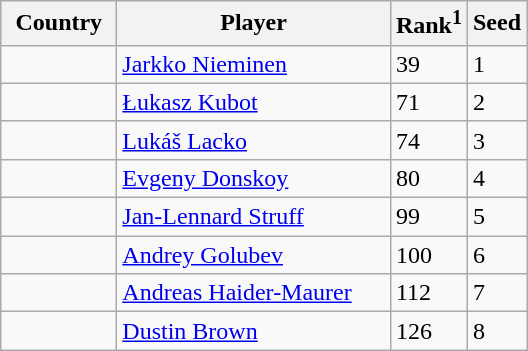<table class="sortable wikitable">
<tr>
<th width="70">Country</th>
<th width="175">Player</th>
<th>Rank<sup>1</sup></th>
<th>Seed</th>
</tr>
<tr>
<td></td>
<td><a href='#'>Jarkko Nieminen</a></td>
<td>39</td>
<td>1</td>
</tr>
<tr>
<td></td>
<td><a href='#'>Łukasz Kubot</a></td>
<td>71</td>
<td>2</td>
</tr>
<tr>
<td></td>
<td><a href='#'>Lukáš Lacko</a></td>
<td>74</td>
<td>3</td>
</tr>
<tr>
<td></td>
<td><a href='#'>Evgeny Donskoy</a></td>
<td>80</td>
<td>4</td>
</tr>
<tr>
<td></td>
<td><a href='#'>Jan-Lennard Struff</a></td>
<td>99</td>
<td>5</td>
</tr>
<tr>
<td></td>
<td><a href='#'>Andrey Golubev</a></td>
<td>100</td>
<td>6</td>
</tr>
<tr>
<td></td>
<td><a href='#'>Andreas Haider-Maurer</a></td>
<td>112</td>
<td>7</td>
</tr>
<tr>
<td></td>
<td><a href='#'>Dustin Brown</a></td>
<td>126</td>
<td>8<br></td>
</tr>
</table>
